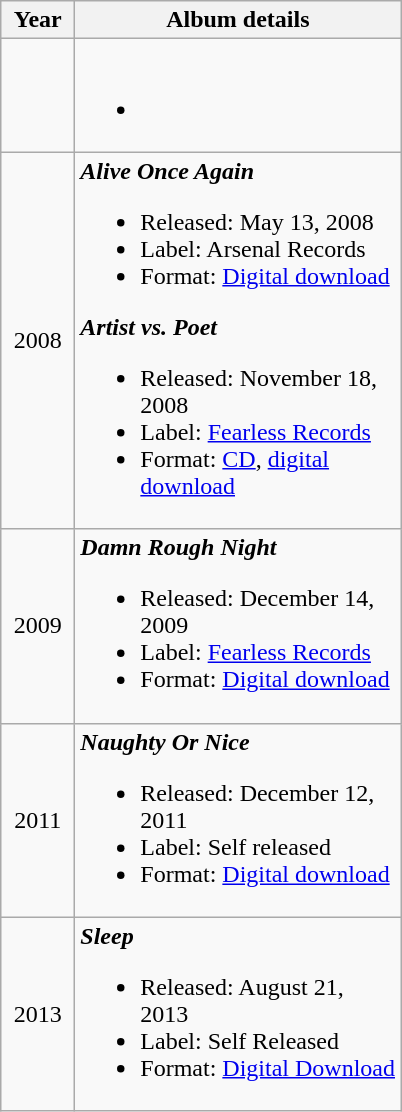<table class="wikitable" style="text-align:center;">
<tr>
<th width="42">Year</th>
<th width="210">Album details</th>
</tr>
<tr>
<td></td>
<td align="left"><br><ul><li></li></ul></td>
</tr>
<tr>
<td>2008</td>
<td align="left"><strong><em>Alive Once Again</em></strong><br><ul><li>Released: May 13, 2008</li><li>Label: Arsenal Records</li><li>Format: <a href='#'>Digital download</a></li></ul><strong><em>Artist vs. Poet</em></strong><ul><li>Released: November 18, 2008</li><li>Label: <a href='#'>Fearless Records</a></li><li>Format: <a href='#'>CD</a>, <a href='#'>digital download</a></li></ul></td>
</tr>
<tr>
<td>2009</td>
<td align="left"><strong><em>Damn Rough Night</em></strong><br><ul><li>Released: December 14, 2009</li><li>Label: <a href='#'>Fearless Records</a></li><li>Format: <a href='#'>Digital download</a></li></ul></td>
</tr>
<tr>
<td>2011</td>
<td align="left"><strong><em>Naughty Or Nice</em></strong> <br><ul><li>Released: December 12, 2011</li><li>Label: Self released</li><li>Format: <a href='#'>Digital download</a></li></ul></td>
</tr>
<tr>
<td>2013</td>
<td align="left"><strong><em>Sleep</em></strong><br><ul><li>Released: August 21, 2013</li><li>Label: Self Released</li><li>Format: <a href='#'>Digital Download</a></li></ul></td>
</tr>
</table>
